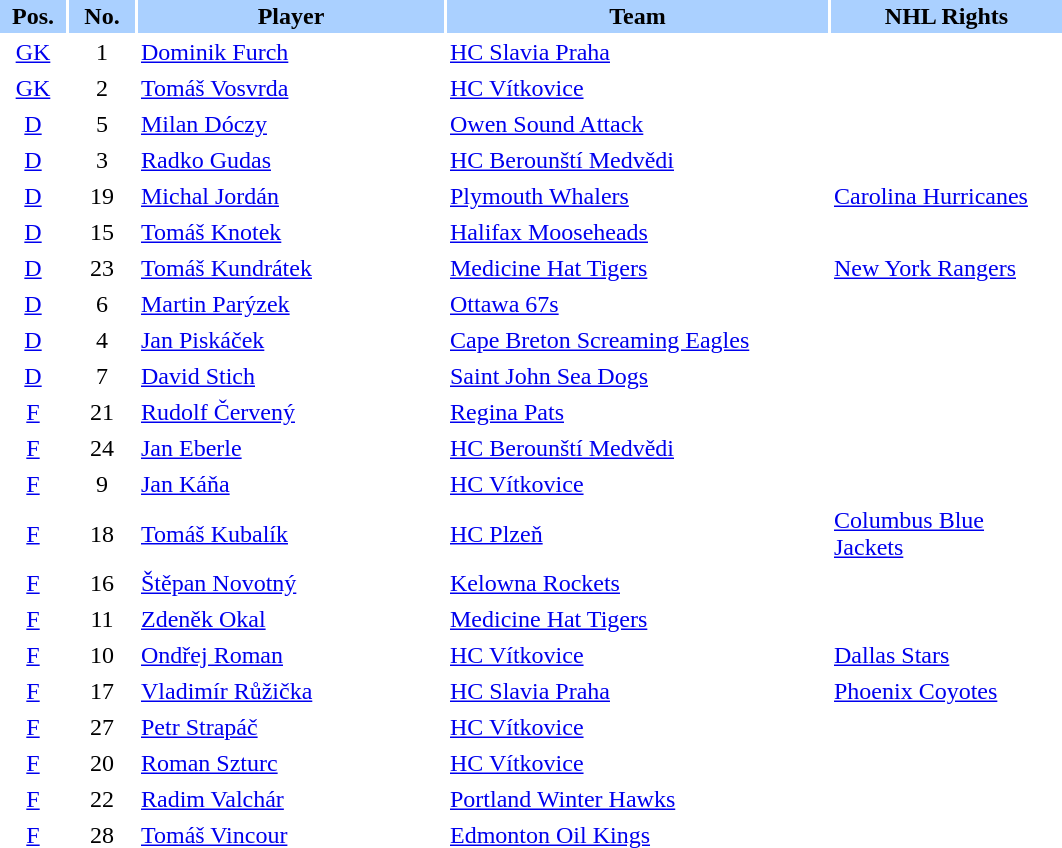<table border="0" cellspacing="2" cellpadding="2">
<tr bgcolor=AAD0FF>
<th width=40>Pos.</th>
<th width=40>No.</th>
<th width=200>Player</th>
<th width=250>Team</th>
<th width=150>NHL Rights</th>
</tr>
<tr>
<td style="text-align:center;"><a href='#'>GK</a></td>
<td style="text-align:center;">1</td>
<td><a href='#'>Dominik Furch</a></td>
<td> <a href='#'>HC Slavia Praha</a></td>
<td></td>
</tr>
<tr>
<td style="text-align:center;"><a href='#'>GK</a></td>
<td style="text-align:center;">2</td>
<td><a href='#'>Tomáš Vosvrda</a></td>
<td> <a href='#'>HC Vítkovice</a></td>
<td></td>
</tr>
<tr>
<td style="text-align:center;"><a href='#'>D</a></td>
<td style="text-align:center;">5</td>
<td><a href='#'>Milan Dóczy</a></td>
<td> <a href='#'>Owen Sound Attack</a></td>
<td></td>
</tr>
<tr>
<td style="text-align:center;"><a href='#'>D</a></td>
<td style="text-align:center;">3</td>
<td><a href='#'>Radko Gudas</a></td>
<td> <a href='#'>HC Berounští Medvědi</a></td>
<td></td>
</tr>
<tr>
<td style="text-align:center;"><a href='#'>D</a></td>
<td style="text-align:center;">19</td>
<td><a href='#'>Michal Jordán</a></td>
<td> <a href='#'>Plymouth Whalers</a></td>
<td><a href='#'>Carolina Hurricanes</a></td>
</tr>
<tr>
<td style="text-align:center;"><a href='#'>D</a></td>
<td style="text-align:center;">15</td>
<td><a href='#'>Tomáš Knotek</a></td>
<td> <a href='#'>Halifax Mooseheads</a></td>
<td></td>
</tr>
<tr>
<td style="text-align:center;"><a href='#'>D</a></td>
<td style="text-align:center;">23</td>
<td><a href='#'>Tomáš Kundrátek</a></td>
<td> <a href='#'>Medicine Hat Tigers</a></td>
<td><a href='#'>New York Rangers</a></td>
</tr>
<tr>
<td style="text-align:center;"><a href='#'>D</a></td>
<td style="text-align:center;">6</td>
<td><a href='#'>Martin Parýzek</a></td>
<td> <a href='#'>Ottawa 67s</a></td>
<td></td>
</tr>
<tr>
<td style="text-align:center;"><a href='#'>D</a></td>
<td style="text-align:center;">4</td>
<td><a href='#'>Jan Piskáček</a></td>
<td> <a href='#'>Cape Breton Screaming Eagles</a></td>
<td></td>
</tr>
<tr>
<td style="text-align:center;"><a href='#'>D</a></td>
<td style="text-align:center;">7</td>
<td><a href='#'>David Stich</a></td>
<td> <a href='#'>Saint John Sea Dogs</a></td>
<td></td>
</tr>
<tr>
<td style="text-align:center;"><a href='#'>F</a></td>
<td style="text-align:center;">21</td>
<td><a href='#'>Rudolf Červený</a></td>
<td> <a href='#'>Regina Pats</a></td>
<td></td>
</tr>
<tr>
<td style="text-align:center;"><a href='#'>F</a></td>
<td style="text-align:center;">24</td>
<td><a href='#'>Jan Eberle</a></td>
<td> <a href='#'>HC Berounští Medvědi</a></td>
<td></td>
</tr>
<tr>
<td style="text-align:center;"><a href='#'>F</a></td>
<td style="text-align:center;">9</td>
<td><a href='#'>Jan Káňa</a></td>
<td> <a href='#'>HC Vítkovice</a></td>
<td></td>
</tr>
<tr>
<td style="text-align:center;"><a href='#'>F</a></td>
<td style="text-align:center;">18</td>
<td><a href='#'>Tomáš Kubalík</a></td>
<td> <a href='#'>HC Plzeň</a></td>
<td><a href='#'>Columbus Blue Jackets</a></td>
</tr>
<tr>
<td style="text-align:center;"><a href='#'>F</a></td>
<td style="text-align:center;">16</td>
<td><a href='#'>Štěpan Novotný</a></td>
<td> <a href='#'>Kelowna Rockets</a></td>
<td></td>
</tr>
<tr>
<td style="text-align:center;"><a href='#'>F</a></td>
<td style="text-align:center;">11</td>
<td><a href='#'>Zdeněk Okal</a></td>
<td> <a href='#'>Medicine Hat Tigers</a></td>
<td></td>
</tr>
<tr>
<td style="text-align:center;"><a href='#'>F</a></td>
<td style="text-align:center;">10</td>
<td><a href='#'>Ondřej Roman</a></td>
<td> <a href='#'>HC Vítkovice</a></td>
<td><a href='#'>Dallas Stars</a></td>
</tr>
<tr>
<td style="text-align:center;"><a href='#'>F</a></td>
<td style="text-align:center;">17</td>
<td><a href='#'>Vladimír Růžička</a></td>
<td> <a href='#'>HC Slavia Praha</a></td>
<td><a href='#'>Phoenix Coyotes</a></td>
</tr>
<tr>
<td style="text-align:center;"><a href='#'>F</a></td>
<td style="text-align:center;">27</td>
<td><a href='#'>Petr Strapáč</a></td>
<td> <a href='#'>HC Vítkovice</a></td>
<td></td>
</tr>
<tr>
<td style="text-align:center;"><a href='#'>F</a></td>
<td style="text-align:center;">20</td>
<td><a href='#'>Roman Szturc</a></td>
<td> <a href='#'>HC Vítkovice</a></td>
<td></td>
</tr>
<tr>
<td style="text-align:center;"><a href='#'>F</a></td>
<td style="text-align:center;">22</td>
<td><a href='#'>Radim Valchár</a></td>
<td> <a href='#'>Portland Winter Hawks</a></td>
<td></td>
</tr>
<tr>
<td style="text-align:center;"><a href='#'>F</a></td>
<td style="text-align:center;">28</td>
<td><a href='#'>Tomáš Vincour</a></td>
<td> <a href='#'>Edmonton Oil Kings</a></td>
<td></td>
</tr>
</table>
